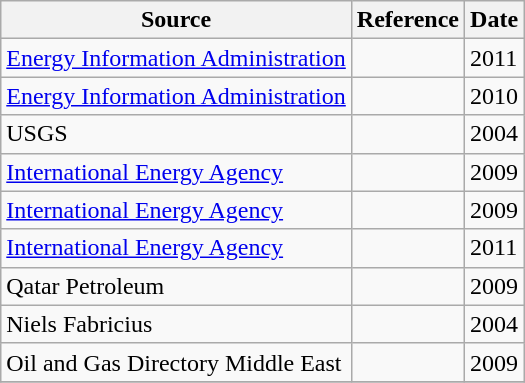<table class="wikitable sortable">
<tr>
<th>Source</th>
<th>Reference</th>
<th>Date</th>
</tr>
<tr>
<td><a href='#'>Energy Information Administration</a></td>
<td></td>
<td>2011</td>
</tr>
<tr>
<td><a href='#'>Energy Information Administration</a></td>
<td></td>
<td>2010</td>
</tr>
<tr>
<td>USGS</td>
<td></td>
<td>2004</td>
</tr>
<tr>
<td><a href='#'>International Energy Agency</a></td>
<td></td>
<td>2009</td>
</tr>
<tr>
<td><a href='#'>International Energy Agency</a></td>
<td></td>
<td>2009</td>
</tr>
<tr>
<td><a href='#'>International Energy Agency</a></td>
<td></td>
<td>2011</td>
</tr>
<tr>
<td>Qatar Petroleum</td>
<td></td>
<td>2009</td>
</tr>
<tr>
<td>Niels Fabricius</td>
<td></td>
<td>2004</td>
</tr>
<tr>
<td>Oil and Gas Directory Middle East</td>
<td></td>
<td>2009</td>
</tr>
<tr>
</tr>
</table>
